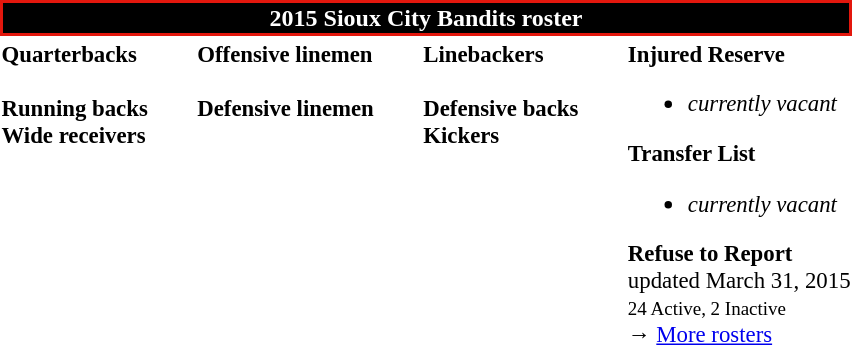<table class="toccolours" style="text-align: left;">
<tr>
<th colspan=7 style="background:#000000; border: 2px solid #E3170D; color:white; text-align:center;"><strong>2015 Sioux City Bandits roster</strong></th>
</tr>
<tr>
<td style="font-size: 95%;vertical-align:top;"><strong>Quarterbacks</strong><br><br><strong>Running backs</strong>

<br><strong>Wide receivers</strong>



</td>
<td style="width: 25px;"></td>
<td style="font-size: 95%;vertical-align:top;"><strong>Offensive linemen</strong><br>

<br><strong>Defensive linemen</strong>


</td>
<td style="width: 25px;"></td>
<td style="font-size: 95%;vertical-align:top;"><strong>Linebackers</strong><br><br><strong>Defensive backs</strong>







<br><strong>Kickers</strong>
</td>
<td style="width: 25px;"></td>
<td style="font-size: 95%;vertical-align:top;"><strong>Injured Reserve</strong><br><ul><li><em>currently vacant</em></li></ul><strong>Transfer List</strong><ul><li><em>currently vacant</em></li></ul><strong>Refuse to Report</strong>

<br> updated March 31, 2015<br>
<small>24 Active, 2 Inactive</small><br>→ <a href='#'>More rosters</a></td>
</tr>
<tr>
</tr>
</table>
